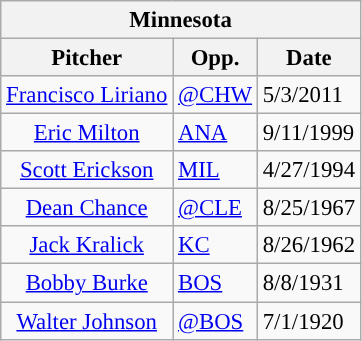<table class="wikitable" style="font-size: 95%; text-align:left;">
<tr>
<th colspan="3">Minnesota</th>
</tr>
<tr>
<th>Pitcher</th>
<th>Opp.</th>
<th>Date</th>
</tr>
<tr>
<td align="center"><a href='#'>Francisco Liriano</a></td>
<td><a href='#'>@CHW</a></td>
<td>5/3/2011</td>
</tr>
<tr>
<td align="center"><a href='#'>Eric Milton</a></td>
<td><a href='#'>ANA</a></td>
<td>9/11/1999</td>
</tr>
<tr>
<td align="center"><a href='#'>Scott Erickson</a></td>
<td><a href='#'>MIL</a></td>
<td>4/27/1994</td>
</tr>
<tr>
<td align="center"><a href='#'>Dean Chance</a></td>
<td><a href='#'>@CLE</a></td>
<td>8/25/1967</td>
</tr>
<tr>
<td align="center"><a href='#'>Jack Kralick</a></td>
<td><a href='#'>KC</a></td>
<td>8/26/1962</td>
</tr>
<tr>
<td align="center"><a href='#'>Bobby Burke</a></td>
<td><a href='#'>BOS</a></td>
<td>8/8/1931</td>
</tr>
<tr>
<td align="center"><a href='#'>Walter Johnson</a></td>
<td><a href='#'>@BOS</a></td>
<td>7/1/1920</td>
</tr>
</table>
